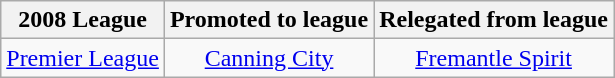<table class="wikitable" style="text-align:center">
<tr>
<th>2008 League</th>
<th>Promoted to league</th>
<th>Relegated from league</th>
</tr>
<tr>
<td><a href='#'>Premier League</a></td>
<td><a href='#'>Canning City</a></td>
<td><a href='#'>Fremantle Spirit</a></td>
</tr>
</table>
